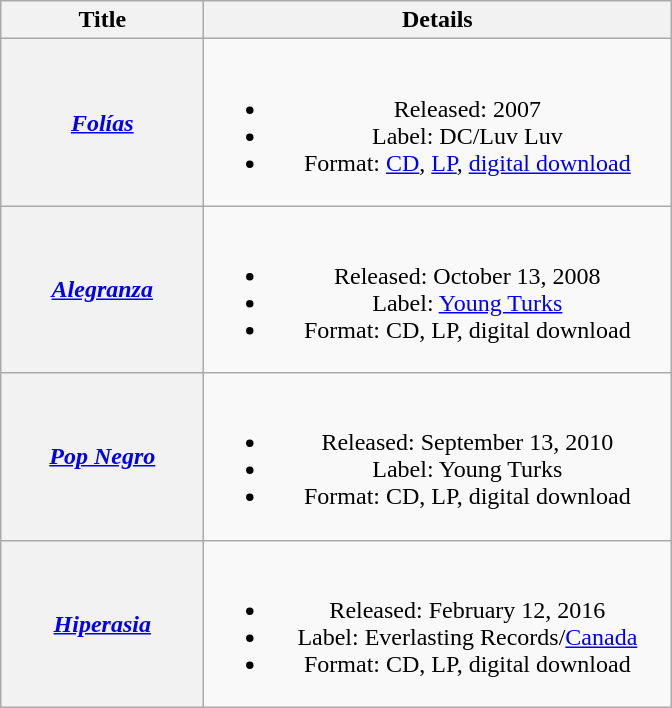<table class="wikitable plainrowheaders" style="text-align:center;">
<tr>
<th scope="col" rowspan="1" style="width:8em;">Title</th>
<th scope="col" rowspan="1" style="width:19em;">Details</th>
</tr>
<tr>
<th scope="row"><em><a href='#'>Folías</a></em></th>
<td><br><ul><li>Released: 2007</li><li>Label: DC/Luv Luv</li><li>Format: <a href='#'>CD</a>, <a href='#'>LP</a>, <a href='#'>digital download</a></li></ul></td>
</tr>
<tr>
<th scope="row"><em><a href='#'>Alegranza</a></em></th>
<td><br><ul><li>Released: October 13, 2008</li><li>Label: <a href='#'>Young Turks</a></li><li>Format: CD, LP, digital download</li></ul></td>
</tr>
<tr>
<th scope="row"><em><a href='#'>Pop Negro</a></em></th>
<td><br><ul><li>Released: September 13, 2010</li><li>Label: Young Turks</li><li>Format: CD, LP, digital download</li></ul></td>
</tr>
<tr>
<th scope="row"><em><a href='#'>Hiperasia</a></em></th>
<td><br><ul><li>Released: February 12, 2016</li><li>Label: Everlasting Records/<a href='#'>Canada</a></li><li>Format: CD, LP, digital download</li></ul></td>
</tr>
</table>
